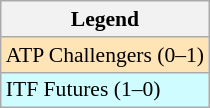<table class=wikitable style=font-size:90%>
<tr>
<th>Legend</th>
</tr>
<tr style=background:moccasin>
<td>ATP Challengers (0–1)</td>
</tr>
<tr style=background:#cffcff>
<td>ITF Futures (1–0)</td>
</tr>
</table>
